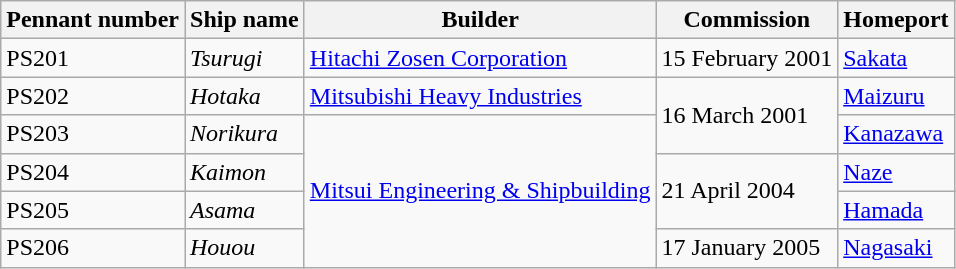<table class="sortable wikitable">
<tr>
<th>Pennant number</th>
<th>Ship name</th>
<th>Builder</th>
<th>Commission</th>
<th>Homeport</th>
</tr>
<tr>
<td>PS201</td>
<td><em>Tsurugi</em></td>
<td><a href='#'>Hitachi Zosen Corporation</a></td>
<td>15 February 2001</td>
<td><a href='#'>Sakata</a></td>
</tr>
<tr>
<td>PS202</td>
<td><em>Hotaka</em></td>
<td><a href='#'>Mitsubishi Heavy Industries</a></td>
<td rowspan="2">16 March 2001</td>
<td><a href='#'>Maizuru</a></td>
</tr>
<tr>
<td>PS203</td>
<td><em>Norikura</em></td>
<td rowspan="4"><a href='#'>Mitsui Engineering & Shipbuilding</a></td>
<td><a href='#'>Kanazawa</a></td>
</tr>
<tr>
<td>PS204</td>
<td><em>Kaimon</em></td>
<td rowspan="2">21 April 2004</td>
<td><a href='#'>Naze</a></td>
</tr>
<tr>
<td>PS205</td>
<td><em>Asama</em></td>
<td><a href='#'>Hamada</a></td>
</tr>
<tr>
<td>PS206</td>
<td><em>Houou</em></td>
<td>17 January 2005</td>
<td><a href='#'>Nagasaki</a></td>
</tr>
</table>
